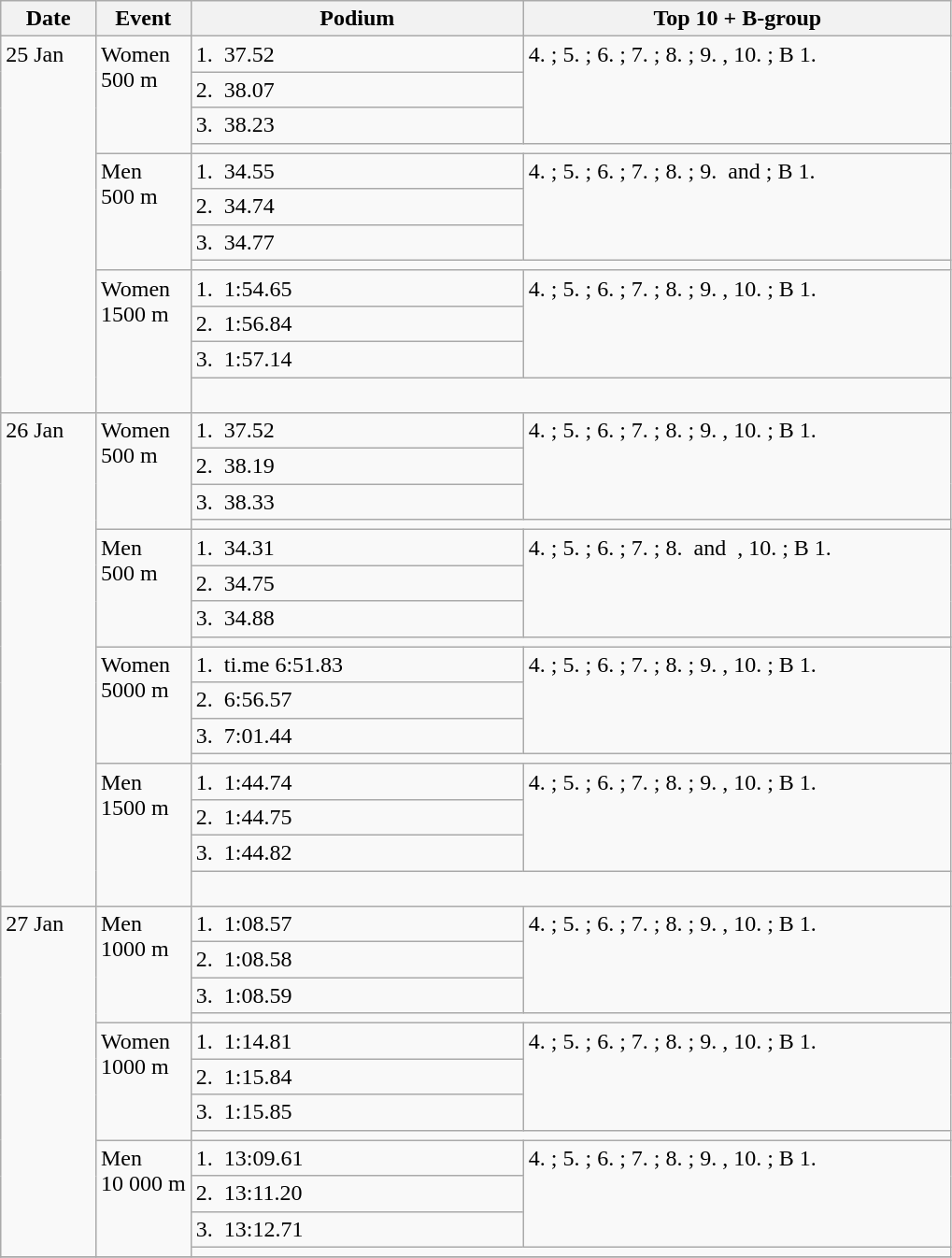<table class="wikitable">
<tr>
<th width="10%">Date</th>
<th width="10%">Event</th>
<th width="35%">Podium</th>
<th width="45%">Top 10 + B-group<br></th>
</tr>
<tr valign="top">
<td rowspan="12">25 Jan</td>
<td rowspan="4">Women<br>500 m<br></td>
<td>1.  37.52</td>
<td rowspan="3">4. ; 5. ; 6. ; 7. ; 8. ; 9. , 10. ; B 1. </td>
</tr>
<tr>
<td>2.  38.07</td>
</tr>
<tr>
<td>3.  38.23</td>
</tr>
<tr>
<td colspan="2"></td>
</tr>
<tr valign="top">
<td rowspan="4">Men<br>500 m<br></td>
<td>1.  34.55</td>
<td rowspan="3">4. ; 5. ; 6. ; 7. ; 8. ; 9.  and ; B 1. </td>
</tr>
<tr>
<td>2.  34.74</td>
</tr>
<tr>
<td>3.  34.77</td>
</tr>
<tr>
<td colspan="2"></td>
</tr>
<tr valign="top">
<td rowspan="4">Women<br>1500 m<br></td>
<td>1.  1:54.65</td>
<td rowspan="3">4. ; 5. ; 6. ; 7. ; 8. ; 9. , 10. ; B 1. </td>
</tr>
<tr>
<td>2.  1:56.84</td>
</tr>
<tr>
<td>3.  1:57.14</td>
</tr>
<tr>
<td colspan="2"><br></td>
</tr>
<tr valign="top">
<td rowspan="16">26 Jan</td>
<td rowspan="4">Women<br>500 m<br></td>
<td>1.  37.52</td>
<td rowspan="3">4. ; 5. ; 6. ; 7. ; 8. ; 9. , 10. ; B 1. </td>
</tr>
<tr>
<td>2.  38.19</td>
</tr>
<tr>
<td>3.  38.33</td>
</tr>
<tr>
<td colspan="2"></td>
</tr>
<tr valign="top">
<td rowspan="4">Men<br>500 m<br></td>
<td>1.  34.31</td>
<td rowspan="3">4. ; 5. ; 6. ; 7. ; 8.  and  , 10. ; B 1. </td>
</tr>
<tr>
<td>2.  34.75</td>
</tr>
<tr>
<td>3.  34.88</td>
</tr>
<tr>
<td colspan="2"></td>
</tr>
<tr valign="top">
<td rowspan="4">Women<br>5000 m<br></td>
<td>1.  ti.me 6:51.83</td>
<td rowspan="3">4. ; 5. ; 6. ; 7. ; 8. ; 9. , 10. ; B 1. </td>
</tr>
<tr>
<td>2.  6:56.57</td>
</tr>
<tr>
<td>3.  7:01.44</td>
</tr>
<tr>
<td colspan="2"></td>
</tr>
<tr valign="top">
<td rowspan="4">Men<br>1500 m<br></td>
<td>1.  1:44.74</td>
<td rowspan="3">4. ; 5. ; 6. ; 7. ; 8. ; 9. , 10. ; B 1. </td>
</tr>
<tr>
<td>2.  1:44.75</td>
</tr>
<tr>
<td>3.  1:44.82</td>
</tr>
<tr>
<td colspan="2"><br></td>
</tr>
<tr valign="top">
<td rowspan="12">27 Jan</td>
<td rowspan="4">Men<br>1000 m<br></td>
<td>1.   1:08.57</td>
<td rowspan="3">4. ; 5. ; 6. ; 7. ; 8. ; 9. , 10. ; B 1. </td>
</tr>
<tr>
<td>2.  1:08.58</td>
</tr>
<tr>
<td>3.  1:08.59</td>
</tr>
<tr>
<td colspan="2"></td>
</tr>
<tr valign="top">
<td rowspan="4">Women<br>1000 m<br></td>
<td>1.  1:14.81</td>
<td rowspan="3">4. ; 5. ; 6. ; 7. ; 8. ; 9. , 10. ; B 1. </td>
</tr>
<tr>
<td>2.  1:15.84</td>
</tr>
<tr>
<td>3.  1:15.85</td>
</tr>
<tr>
<td colspan="2"></td>
</tr>
<tr valign="top">
<td rowspan="4">Men<br>10 000 m<br></td>
<td>1.  13:09.61</td>
<td rowspan="3">4. ; 5. ; 6. ; 7. ; 8. ; 9. , 10. ; B 1. </td>
</tr>
<tr>
<td>2.  13:11.20</td>
</tr>
<tr>
<td>3.  13:12.71</td>
</tr>
<tr>
<td colspan="2"></td>
</tr>
<tr>
</tr>
</table>
